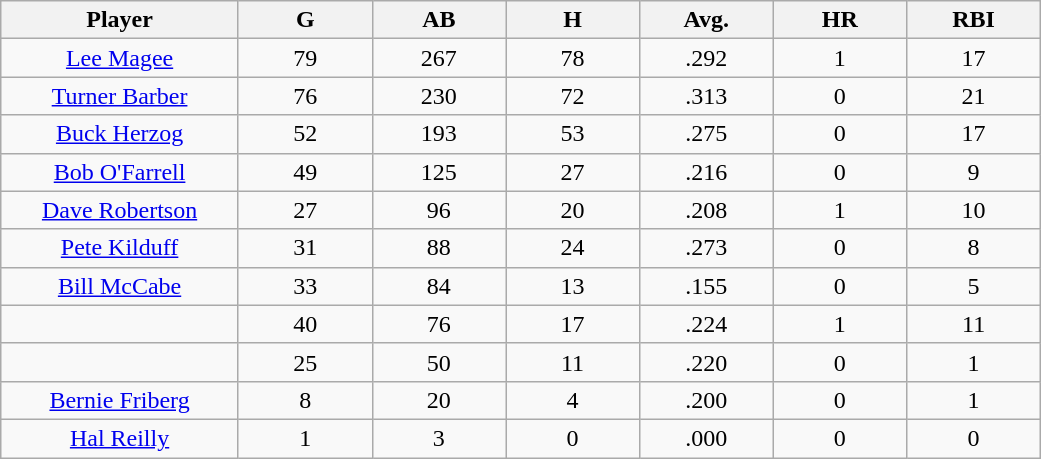<table class="wikitable sortable">
<tr>
<th bgcolor="#DDDDFF" width="16%">Player</th>
<th bgcolor="#DDDDFF" width="9%">G</th>
<th bgcolor="#DDDDFF" width="9%">AB</th>
<th bgcolor="#DDDDFF" width="9%">H</th>
<th bgcolor="#DDDDFF" width="9%">Avg.</th>
<th bgcolor="#DDDDFF" width="9%">HR</th>
<th bgcolor="#DDDDFF" width="9%">RBI</th>
</tr>
<tr align="center">
<td><a href='#'>Lee Magee</a></td>
<td>79</td>
<td>267</td>
<td>78</td>
<td>.292</td>
<td>1</td>
<td>17</td>
</tr>
<tr align="center">
<td><a href='#'>Turner Barber</a></td>
<td>76</td>
<td>230</td>
<td>72</td>
<td>.313</td>
<td>0</td>
<td>21</td>
</tr>
<tr align="center">
<td><a href='#'>Buck Herzog</a></td>
<td>52</td>
<td>193</td>
<td>53</td>
<td>.275</td>
<td>0</td>
<td>17</td>
</tr>
<tr align="center">
<td><a href='#'>Bob O'Farrell</a></td>
<td>49</td>
<td>125</td>
<td>27</td>
<td>.216</td>
<td>0</td>
<td>9</td>
</tr>
<tr align="center">
<td><a href='#'>Dave Robertson</a></td>
<td>27</td>
<td>96</td>
<td>20</td>
<td>.208</td>
<td>1</td>
<td>10</td>
</tr>
<tr align="center">
<td><a href='#'>Pete Kilduff</a></td>
<td>31</td>
<td>88</td>
<td>24</td>
<td>.273</td>
<td>0</td>
<td>8</td>
</tr>
<tr align="center">
<td><a href='#'>Bill McCabe</a></td>
<td>33</td>
<td>84</td>
<td>13</td>
<td>.155</td>
<td>0</td>
<td>5</td>
</tr>
<tr align="center">
<td></td>
<td>40</td>
<td>76</td>
<td>17</td>
<td>.224</td>
<td>1</td>
<td>11</td>
</tr>
<tr align="center">
<td></td>
<td>25</td>
<td>50</td>
<td>11</td>
<td>.220</td>
<td>0</td>
<td>1</td>
</tr>
<tr align="center">
<td><a href='#'>Bernie Friberg</a></td>
<td>8</td>
<td>20</td>
<td>4</td>
<td>.200</td>
<td>0</td>
<td>1</td>
</tr>
<tr align="center">
<td><a href='#'>Hal Reilly</a></td>
<td>1</td>
<td>3</td>
<td>0</td>
<td>.000</td>
<td>0</td>
<td>0</td>
</tr>
</table>
